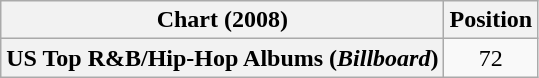<table class="wikitable plainrowheaders" style="text-align:center">
<tr>
<th scope="col">Chart (2008)</th>
<th scope="col">Position</th>
</tr>
<tr>
<th scope="row">US Top R&B/Hip-Hop Albums (<em>Billboard</em>)</th>
<td>72</td>
</tr>
</table>
